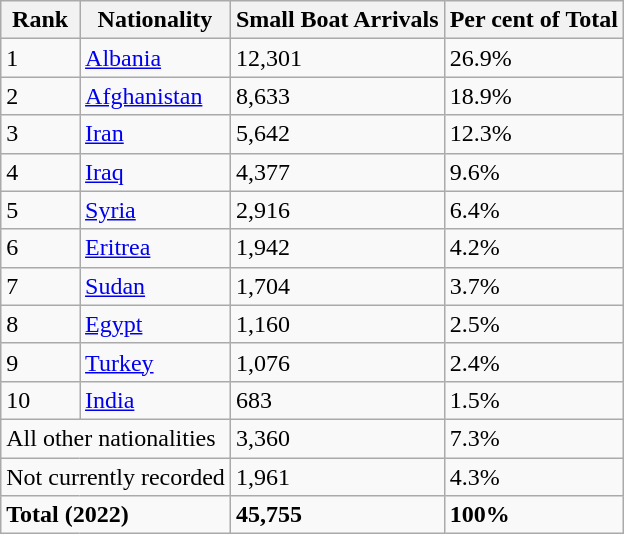<table class="wikitable sortable">
<tr>
<th>Rank</th>
<th>Nationality</th>
<th>Small Boat Arrivals</th>
<th>Per cent of Total</th>
</tr>
<tr>
<td>1</td>
<td> <a href='#'>Albania</a></td>
<td>12,301</td>
<td>26.9%</td>
</tr>
<tr>
<td>2</td>
<td> <a href='#'>Afghanistan</a></td>
<td>8,633</td>
<td>18.9%</td>
</tr>
<tr>
<td>3</td>
<td> <a href='#'>Iran</a></td>
<td>5,642</td>
<td>12.3%</td>
</tr>
<tr>
<td>4</td>
<td> <a href='#'>Iraq</a></td>
<td>4,377</td>
<td>9.6%</td>
</tr>
<tr>
<td>5</td>
<td> <a href='#'>Syria</a></td>
<td>2,916</td>
<td>6.4%</td>
</tr>
<tr>
<td>6</td>
<td> <a href='#'>Eritrea</a></td>
<td>1,942</td>
<td>4.2%</td>
</tr>
<tr>
<td>7</td>
<td> <a href='#'>Sudan</a></td>
<td>1,704</td>
<td>3.7%</td>
</tr>
<tr>
<td>8</td>
<td> <a href='#'>Egypt</a></td>
<td>1,160</td>
<td>2.5%</td>
</tr>
<tr>
<td>9</td>
<td> <a href='#'>Turkey</a></td>
<td>1,076</td>
<td>2.4%</td>
</tr>
<tr>
<td>10</td>
<td> <a href='#'>India</a></td>
<td>683</td>
<td>1.5%</td>
</tr>
<tr>
<td colspan="2">All other nationalities</td>
<td>3,360</td>
<td>7.3%</td>
</tr>
<tr>
<td colspan="2">Not currently recorded</td>
<td>1,961</td>
<td>4.3%</td>
</tr>
<tr>
<td colspan="2"><strong>Total (2022)</strong></td>
<td><strong>45,755</strong></td>
<td><strong>100%</strong></td>
</tr>
</table>
